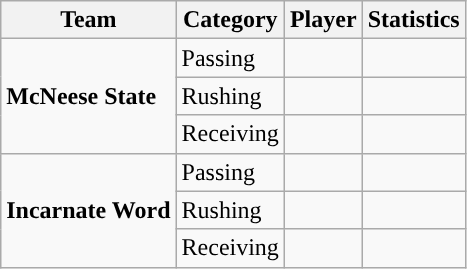<table class="wikitable" style="float: left;">
<tr>
<th>Team</th>
<th>Category</th>
<th>Player</th>
<th>Statistics</th>
</tr>
<tr>
<td rowspan=3><strong>McNeese State</strong></td>
<td>Passing</td>
<td> </td>
<td> </td>
</tr>
<tr>
<td>Rushing</td>
<td> </td>
<td> </td>
</tr>
<tr>
<td>Receiving</td>
<td> </td>
<td> </td>
</tr>
<tr>
<td rowspan=3><strong>Incarnate Word</strong></td>
<td>Passing</td>
<td> </td>
<td> </td>
</tr>
<tr>
<td>Rushing</td>
<td> </td>
<td> </td>
</tr>
<tr>
<td>Receiving</td>
<td> </td>
<td> </td>
</tr>
</table>
